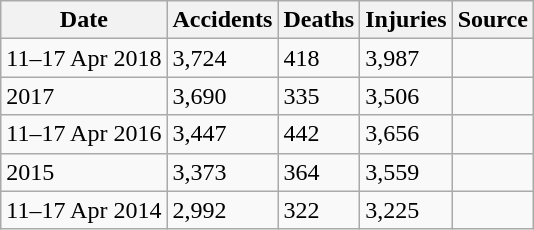<table class= "wikitable">
<tr>
<th>Date</th>
<th>Accidents</th>
<th>Deaths</th>
<th>Injuries</th>
<th>Source</th>
</tr>
<tr>
<td>11–17 Apr 2018</td>
<td>3,724</td>
<td>418</td>
<td>3,987</td>
<td></td>
</tr>
<tr>
<td>2017</td>
<td>3,690</td>
<td>335</td>
<td>3,506</td>
<td></td>
</tr>
<tr>
<td>11–17 Apr 2016</td>
<td>3,447</td>
<td>442</td>
<td>3,656</td>
<td></td>
</tr>
<tr>
<td>2015</td>
<td>3,373</td>
<td>364</td>
<td>3,559</td>
<td></td>
</tr>
<tr>
<td>11–17 Apr 2014</td>
<td>2,992</td>
<td>322</td>
<td>3,225</td>
<td></td>
</tr>
</table>
